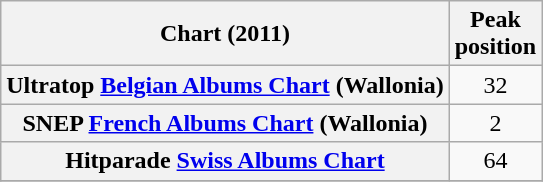<table class="wikitable sortable plainrowheaders" border="1">
<tr>
<th scope="col">Chart (2011)</th>
<th scope="col">Peak<br>position</th>
</tr>
<tr>
<th scope="row">Ultratop <a href='#'>Belgian Albums Chart</a> (Wallonia)</th>
<td align="center">32</td>
</tr>
<tr>
<th scope="row">SNEP <a href='#'>French Albums Chart</a> (Wallonia)</th>
<td align="center">2</td>
</tr>
<tr>
<th scope="row">Hitparade <a href='#'>Swiss Albums Chart</a></th>
<td align="center">64</td>
</tr>
<tr>
</tr>
</table>
